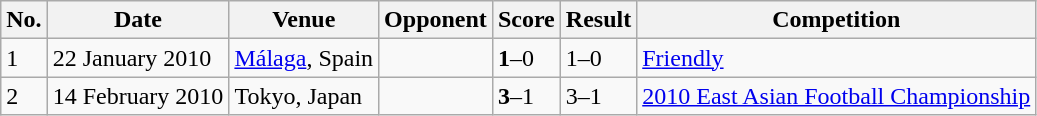<table class="wikitable">
<tr>
<th>No.</th>
<th>Date</th>
<th>Venue</th>
<th>Opponent</th>
<th>Score</th>
<th>Result</th>
<th>Competition</th>
</tr>
<tr>
<td>1</td>
<td>22 January 2010</td>
<td><a href='#'>Málaga</a>, Spain</td>
<td></td>
<td><strong>1</strong>–0</td>
<td>1–0</td>
<td><a href='#'>Friendly</a></td>
</tr>
<tr>
<td>2</td>
<td>14 February 2010</td>
<td>Tokyo, Japan</td>
<td></td>
<td><strong>3</strong>–1</td>
<td>3–1</td>
<td><a href='#'>2010 East Asian Football Championship</a></td>
</tr>
</table>
